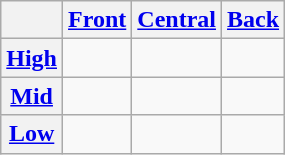<table class="wikitable">
<tr>
<th></th>
<th><a href='#'>Front</a></th>
<th><a href='#'>Central</a></th>
<th><a href='#'>Back</a></th>
</tr>
<tr>
<th><a href='#'>High</a></th>
<td></td>
<td></td>
<td></td>
</tr>
<tr>
<th><a href='#'>Mid</a></th>
<td></td>
<td></td>
<td></td>
</tr>
<tr>
<th><a href='#'>Low</a></th>
<td></td>
<td></td>
<td></td>
</tr>
</table>
